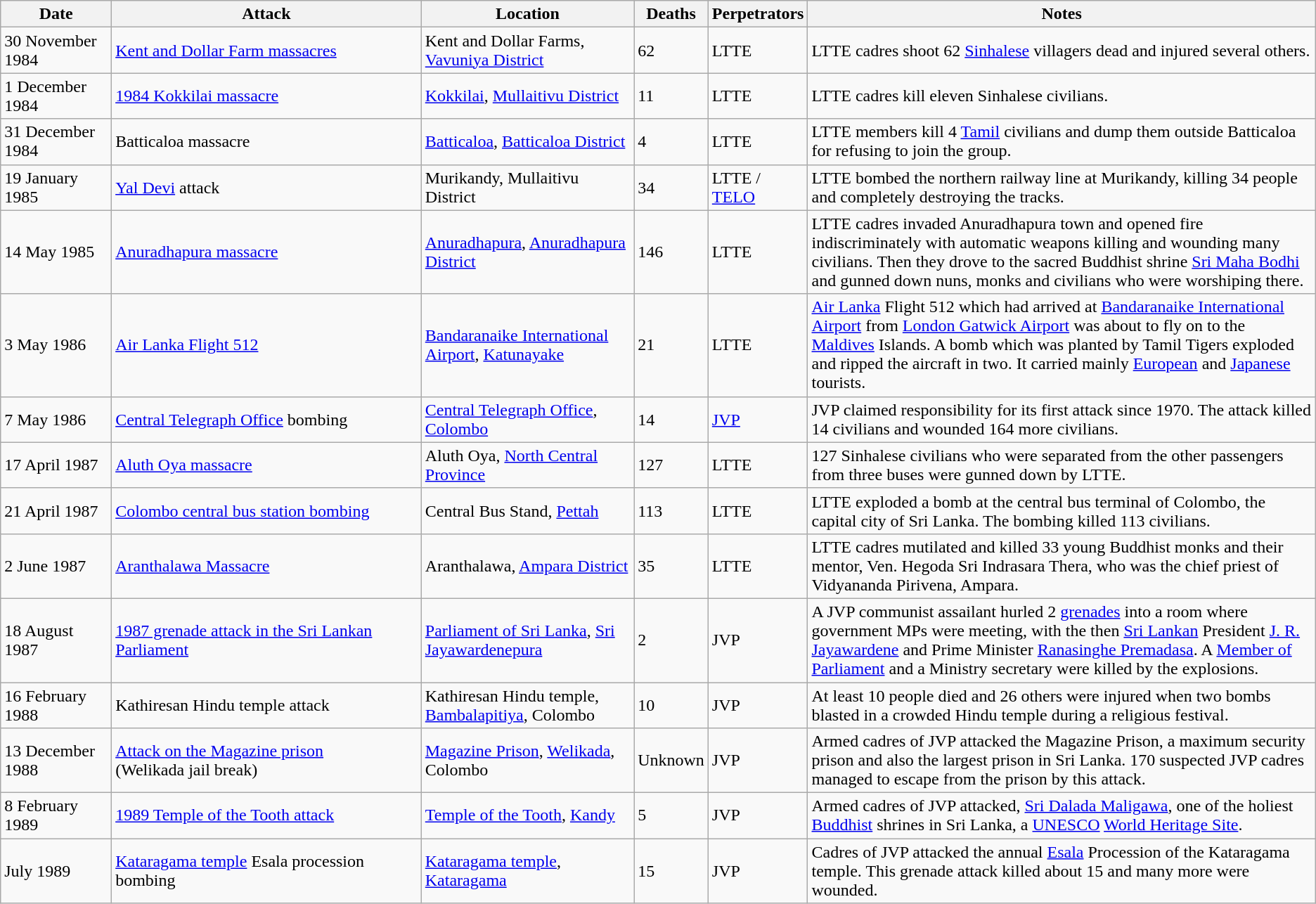<table class="wikitable plainrowheaders sortable" style="font-size:100%; text-align:left;">
<tr>
<th scope="col" width="100px">Date</th>
<th scope="col" width="300px">Attack</th>
<th scope=col width=200px>Location</th>
<th scope=col>Deaths</th>
<th scope=col>Perpetrators</th>
<th scope=col width=500px class=unsortable>Notes</th>
</tr>
<tr>
<td>30 November 1984</td>
<td><a href='#'>Kent and Dollar Farm massacres</a></td>
<td>Kent and Dollar Farms, <a href='#'>Vavuniya District</a></td>
<td>62</td>
<td>LTTE</td>
<td>LTTE cadres shoot 62 <a href='#'>Sinhalese</a> villagers dead and injured several others.</td>
</tr>
<tr>
<td>1 December 1984</td>
<td><a href='#'>1984 Kokkilai massacre</a></td>
<td><a href='#'>Kokkilai</a>, <a href='#'>Mullaitivu District</a></td>
<td>11</td>
<td>LTTE</td>
<td>LTTE cadres kill eleven Sinhalese civilians.</td>
</tr>
<tr>
<td>31 December 1984</td>
<td>Batticaloa massacre</td>
<td><a href='#'>Batticaloa</a>, <a href='#'>Batticaloa District</a></td>
<td>4</td>
<td>LTTE</td>
<td>LTTE members kill 4 <a href='#'>Tamil</a> civilians and dump them outside Batticaloa for refusing to join the group.</td>
</tr>
<tr>
<td>19 January 1985</td>
<td><a href='#'>Yal Devi</a> attack</td>
<td>Murikandy, Mullaitivu District</td>
<td>34</td>
<td>LTTE / <a href='#'>TELO</a></td>
<td>LTTE bombed the northern railway line at Murikandy, killing 34 people and completely destroying the tracks.</td>
</tr>
<tr>
<td>14 May 1985</td>
<td><a href='#'>Anuradhapura massacre</a></td>
<td><a href='#'>Anuradhapura</a>, <a href='#'>Anuradhapura District</a></td>
<td>146</td>
<td>LTTE</td>
<td>LTTE cadres invaded Anuradhapura town and opened fire indiscriminately with automatic weapons killing and wounding many civilians. Then they drove to the sacred Buddhist shrine <a href='#'>Sri Maha Bodhi</a> and gunned down nuns, monks and civilians who were worshiping there.</td>
</tr>
<tr>
<td>3 May 1986</td>
<td><a href='#'>Air Lanka Flight 512</a></td>
<td><a href='#'>Bandaranaike International Airport</a>, <a href='#'>Katunayake</a></td>
<td>21</td>
<td>LTTE</td>
<td><a href='#'>Air Lanka</a> Flight 512 which had arrived at <a href='#'>Bandaranaike International Airport</a> from <a href='#'>London Gatwick Airport</a> was about to fly on to the <a href='#'>Maldives</a> Islands. A bomb which was planted by Tamil Tigers exploded and ripped the aircraft in two. It carried mainly <a href='#'>European</a> and <a href='#'>Japanese</a> tourists.</td>
</tr>
<tr>
<td>7 May 1986</td>
<td><a href='#'>Central Telegraph Office</a> bombing</td>
<td><a href='#'>Central Telegraph Office</a>, <a href='#'>Colombo</a></td>
<td>14</td>
<td><a href='#'>JVP</a></td>
<td>JVP claimed responsibility for its first attack since 1970. The attack killed 14 civilians and wounded 164 more civilians.</td>
</tr>
<tr>
<td>17 April 1987</td>
<td><a href='#'>Aluth Oya massacre</a></td>
<td>Aluth Oya, <a href='#'>North Central Province</a></td>
<td>127</td>
<td>LTTE</td>
<td>127 Sinhalese civilians who were separated from the other passengers from three buses were gunned down by LTTE.</td>
</tr>
<tr>
<td>21 April 1987</td>
<td><a href='#'>Colombo central bus station bombing</a></td>
<td>Central Bus Stand, <a href='#'>Pettah</a></td>
<td>113</td>
<td>LTTE</td>
<td>LTTE exploded a bomb at the central bus terminal of Colombo, the capital city of Sri Lanka. The bombing killed 113 civilians.</td>
</tr>
<tr>
<td>2 June 1987</td>
<td><a href='#'>Aranthalawa Massacre</a></td>
<td>Aranthalawa, <a href='#'>Ampara District</a></td>
<td>35</td>
<td>LTTE</td>
<td>LTTE cadres mutilated and killed 33 young Buddhist monks and their mentor, Ven. Hegoda Sri Indrasara Thera, who was the chief priest of Vidyananda Pirivena, Ampara.</td>
</tr>
<tr>
<td>18 August 1987</td>
<td><a href='#'>1987 grenade attack in the Sri Lankan Parliament</a></td>
<td><a href='#'>Parliament of Sri Lanka</a>, <a href='#'>Sri Jayawardenepura</a></td>
<td>2</td>
<td>JVP</td>
<td>A JVP communist assailant hurled 2 <a href='#'>grenades</a> into a room where government MPs were meeting, with the then <a href='#'>Sri Lankan</a> President <a href='#'>J. R. Jayawardene</a> and Prime Minister <a href='#'>Ranasinghe Premadasa</a>. A <a href='#'>Member of Parliament</a> and a Ministry secretary were killed by the explosions.</td>
</tr>
<tr>
<td>16 February 1988</td>
<td>Kathiresan Hindu temple attack</td>
<td>Kathiresan Hindu temple, <a href='#'>Bambalapitiya</a>, Colombo</td>
<td>10</td>
<td>JVP</td>
<td>At least 10 people died and 26 others were injured when two bombs blasted in a crowded Hindu temple during a religious festival.</td>
</tr>
<tr>
<td>13 December 1988</td>
<td><a href='#'>Attack on the Magazine prison</a> <br>(Welikada jail break)</td>
<td><a href='#'>Magazine Prison</a>, <a href='#'>Welikada</a>, Colombo</td>
<td>Unknown</td>
<td>JVP</td>
<td>Armed cadres of JVP attacked the Magazine Prison, a maximum security prison and also the largest prison in Sri Lanka. 170 suspected JVP cadres managed to escape from the prison by this attack.</td>
</tr>
<tr>
<td>8 February 1989</td>
<td><a href='#'>1989 Temple of the Tooth attack</a></td>
<td><a href='#'>Temple of the Tooth</a>, <a href='#'>Kandy</a></td>
<td>5</td>
<td>JVP</td>
<td>Armed cadres of JVP attacked, <a href='#'>Sri Dalada Maligawa</a>, one of the holiest <a href='#'>Buddhist</a> shrines in Sri Lanka, a <a href='#'>UNESCO</a> <a href='#'>World Heritage Site</a>.</td>
</tr>
<tr>
<td>July 1989</td>
<td><a href='#'>Kataragama temple</a> Esala procession bombing</td>
<td><a href='#'>Kataragama temple</a>, <a href='#'>Kataragama</a></td>
<td>15</td>
<td>JVP</td>
<td>Cadres of JVP attacked the annual <a href='#'>Esala</a> Procession of the Kataragama temple. This grenade attack killed about 15 and many more were wounded.</td>
</tr>
</table>
